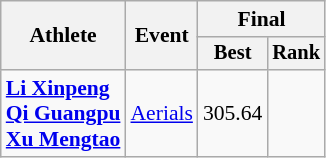<table class=wikitable style=font-size:90%;text-align:center>
<tr>
<th rowspan=2>Athlete</th>
<th rowspan=2>Event</th>
<th colspan=2>Final</th>
</tr>
<tr style="font-size:95%">
<th>Best</th>
<th>Rank</th>
</tr>
<tr align=center>
<td align=left><strong><a href='#'>Li Xinpeng</a><br><a href='#'>Qi Guangpu</a><br><a href='#'>Xu Mengtao</a></strong></td>
<td align=left><a href='#'>Aerials</a></td>
<td>305.64</td>
<td></td>
</tr>
</table>
